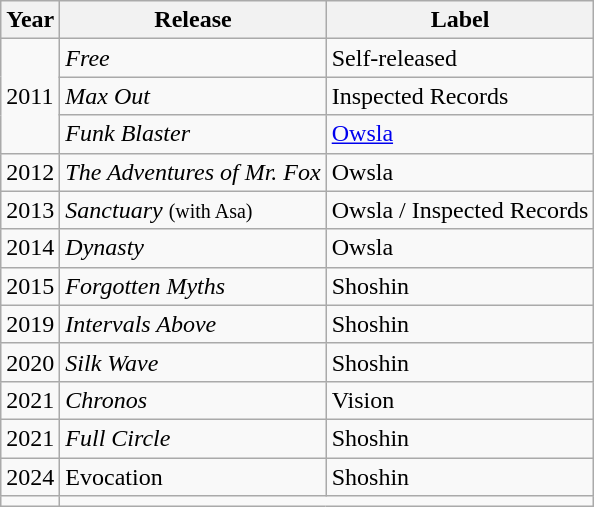<table class="wikitable plainrowheaders">
<tr>
<th>Year</th>
<th>Release</th>
<th>Label</th>
</tr>
<tr>
<td rowspan="3">2011</td>
<td><em>Free</em></td>
<td>Self-released</td>
</tr>
<tr>
<td><em>Max Out</em></td>
<td>Inspected Records</td>
</tr>
<tr>
<td><em>Funk Blaster</em></td>
<td><a href='#'>Owsla</a></td>
</tr>
<tr>
<td>2012</td>
<td><em>The Adventures of Mr. Fox</em></td>
<td>Owsla</td>
</tr>
<tr>
<td>2013</td>
<td><em>Sanctuary</em> <small>(with Asa)</small></td>
<td>Owsla / Inspected Records</td>
</tr>
<tr>
<td>2014</td>
<td><em>Dynasty</em></td>
<td>Owsla</td>
</tr>
<tr>
<td>2015</td>
<td><em>Forgotten Myths</em></td>
<td>Shoshin</td>
</tr>
<tr>
<td>2019</td>
<td><em>Intervals Above</em></td>
<td>Shoshin</td>
</tr>
<tr>
<td>2020</td>
<td><em>Silk Wave</em></td>
<td>Shoshin</td>
</tr>
<tr>
<td>2021</td>
<td><em>Chronos</em></td>
<td>Vision</td>
</tr>
<tr>
<td>2021</td>
<td><em>Full Circle</em></td>
<td>Shoshin</td>
</tr>
<tr>
<td>2024</td>
<td>Evocation</td>
<td>Shoshin</td>
</tr>
<tr>
<td></td>
</tr>
</table>
